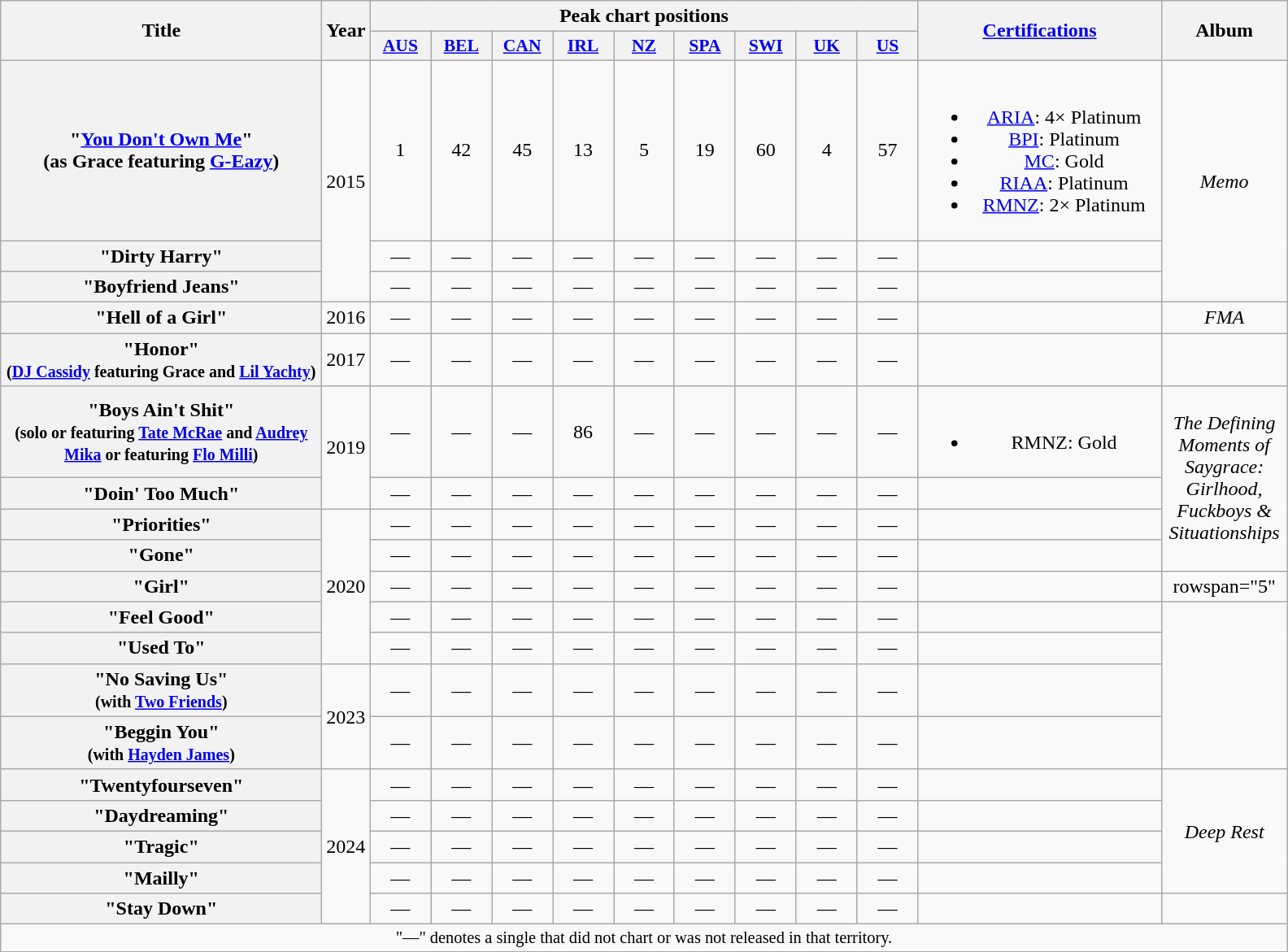<table class="wikitable plainrowheaders" style="text-align:center;">
<tr>
<th scope="col" rowspan="2" style="width:16em;">Title</th>
<th scope="col" rowspan="2" style="width:1em;">Year</th>
<th scope="col" colspan="9">Peak chart positions</th>
<th scope="col" rowspan="2" style="width:12em;"><a href='#'>Certifications</a></th>
<th scope="col" rowspan="2" style="width:6em;">Album</th>
</tr>
<tr>
<th scope="col" style="width:3em;font-size:90%;"><a href='#'>AUS</a><br></th>
<th scope="col" style="width:3em;font-size:90%;"><a href='#'>BEL</a><br></th>
<th scope="col" style="width:3em;font-size:90%;"><a href='#'>CAN</a><br></th>
<th scope="col" style="width:3em;font-size:90%;"><a href='#'>IRL</a><br></th>
<th scope="col" style="width:3em;font-size:90%;"><a href='#'>NZ</a><br></th>
<th scope="col" style="width:3em;font-size:90%;"><a href='#'>SPA</a><br></th>
<th scope="col" style="width:3em;font-size:90%;"><a href='#'>SWI</a><br></th>
<th scope="col" style="width:3em;font-size:90%;"><a href='#'>UK</a><br></th>
<th scope="col" style="width:3em;font-size:90%;"><a href='#'>US</a><br></th>
</tr>
<tr>
<th scope="row">"<a href='#'>You Don't Own Me</a>"<br><span>(as Grace featuring <a href='#'>G-Eazy</a>)</span></th>
<td rowspan="3">2015</td>
<td>1</td>
<td>42</td>
<td>45</td>
<td>13</td>
<td>5</td>
<td>19</td>
<td>60</td>
<td>4</td>
<td>57</td>
<td><br><ul><li><a href='#'>ARIA</a>: 4× Platinum</li><li><a href='#'>BPI</a>: Platinum</li><li><a href='#'>MC</a>: Gold</li><li><a href='#'>RIAA</a>: Platinum</li><li><a href='#'>RMNZ</a>: 2× Platinum</li></ul></td>
<td rowspan="3"><em>Memo</em></td>
</tr>
<tr>
<th scope="row">"Dirty Harry"<br></th>
<td>—</td>
<td>—</td>
<td>—</td>
<td>—</td>
<td>—</td>
<td>—</td>
<td>—</td>
<td>—</td>
<td>—</td>
<td></td>
</tr>
<tr>
<th scope="row">"Boyfriend Jeans"<br></th>
<td>—</td>
<td>—</td>
<td>—</td>
<td>—</td>
<td>—</td>
<td>—</td>
<td>—</td>
<td>—</td>
<td>—</td>
<td></td>
</tr>
<tr>
<th scope="row">"Hell of a Girl"<br></th>
<td>2016</td>
<td>—</td>
<td>—</td>
<td>—</td>
<td>—</td>
<td>—</td>
<td>—</td>
<td>—</td>
<td>—</td>
<td>—</td>
<td></td>
<td><em>FMA</em></td>
</tr>
<tr>
<th scope="row">"Honor"<br><small>(<a href='#'>DJ Cassidy</a> featuring Grace and <a href='#'>Lil Yachty</a>)</small></th>
<td>2017</td>
<td>—</td>
<td>—</td>
<td>—</td>
<td>—</td>
<td>—</td>
<td>—</td>
<td>—</td>
<td>—</td>
<td>—</td>
<td></td>
<td></td>
</tr>
<tr>
<th scope="row">"Boys Ain't Shit"<br><small>(solo or featuring <a href='#'>Tate McRae</a> and <a href='#'>Audrey Mika</a> or featuring <a href='#'>Flo Milli</a>)</small></th>
<td rowspan="2">2019</td>
<td>—</td>
<td>—</td>
<td>—</td>
<td>86</td>
<td>—</td>
<td>—</td>
<td>—</td>
<td>—</td>
<td>—</td>
<td><br><ul><li>RMNZ: Gold</li></ul></td>
<td rowspan="4"><em>The Defining Moments of Saygrace: Girlhood, Fuckboys & Situationships</em></td>
</tr>
<tr>
<th scope="row">"Doin' Too Much"</th>
<td>—</td>
<td>—</td>
<td>—</td>
<td>—</td>
<td>—</td>
<td>—</td>
<td>—</td>
<td>—</td>
<td>—</td>
<td></td>
</tr>
<tr>
<th scope="row">"Priorities"</th>
<td rowspan="5">2020</td>
<td>—</td>
<td>—</td>
<td>—</td>
<td>—</td>
<td>—</td>
<td>—</td>
<td>—</td>
<td>—</td>
<td>—</td>
<td></td>
</tr>
<tr>
<th scope="row">"Gone"</th>
<td>—</td>
<td>—</td>
<td>—</td>
<td>—</td>
<td>—</td>
<td>—</td>
<td>—</td>
<td>—</td>
<td>—</td>
<td></td>
</tr>
<tr>
<th scope="row">"Girl"</th>
<td>—</td>
<td>—</td>
<td>—</td>
<td>—</td>
<td>—</td>
<td>—</td>
<td>—</td>
<td>—</td>
<td>—</td>
<td></td>
<td>rowspan="5" </td>
</tr>
<tr>
<th scope="row">"Feel Good"</th>
<td>—</td>
<td>—</td>
<td>—</td>
<td>—</td>
<td>—</td>
<td>—</td>
<td>—</td>
<td>—</td>
<td>—</td>
<td></td>
</tr>
<tr>
<th scope="row">"Used To"</th>
<td>—</td>
<td>—</td>
<td>—</td>
<td>—</td>
<td>—</td>
<td>—</td>
<td>—</td>
<td>—</td>
<td>—</td>
<td></td>
</tr>
<tr>
<th scope="row">"No Saving Us"<br><small>(with <a href='#'>Two Friends</a>)</small></th>
<td rowspan="2">2023</td>
<td>—</td>
<td>—</td>
<td>—</td>
<td>—</td>
<td>—</td>
<td>—</td>
<td>—</td>
<td>—</td>
<td>—</td>
<td></td>
</tr>
<tr>
<th scope="row">"Beggin You"<br><small>(with <a href='#'>Hayden James</a>)</small></th>
<td>—</td>
<td>—</td>
<td>—</td>
<td>—</td>
<td>—</td>
<td>—</td>
<td>—</td>
<td>—</td>
<td>—</td>
<td></td>
</tr>
<tr>
<th scope="row">"Twentyfourseven"</th>
<td rowspan="5">2024</td>
<td>—</td>
<td>—</td>
<td>—</td>
<td>—</td>
<td>—</td>
<td>—</td>
<td>—</td>
<td>—</td>
<td>—</td>
<td></td>
<td rowspan="4"><em>Deep Rest</em></td>
</tr>
<tr>
<th scope="row">"Daydreaming"</th>
<td>—</td>
<td>—</td>
<td>—</td>
<td>—</td>
<td>—</td>
<td>—</td>
<td>—</td>
<td>—</td>
<td>—</td>
<td></td>
</tr>
<tr>
<th scope="row">"Tragic"</th>
<td>—</td>
<td>—</td>
<td>—</td>
<td>—</td>
<td>—</td>
<td>—</td>
<td>—</td>
<td>—</td>
<td>—</td>
<td></td>
</tr>
<tr>
<th scope="row">"Mailly"</th>
<td>—</td>
<td>—</td>
<td>—</td>
<td>—</td>
<td>—</td>
<td>—</td>
<td>—</td>
<td>—</td>
<td>—</td>
<td></td>
</tr>
<tr>
<th scope="row">"Stay Down"</th>
<td>—</td>
<td>—</td>
<td>—</td>
<td>—</td>
<td>—</td>
<td>—</td>
<td>—</td>
<td>—</td>
<td>—</td>
<td></td>
</tr>
<tr>
<td colspan="21" style="font-size:85%">"—" denotes a single that did not chart or was not released in that territory.</td>
</tr>
</table>
